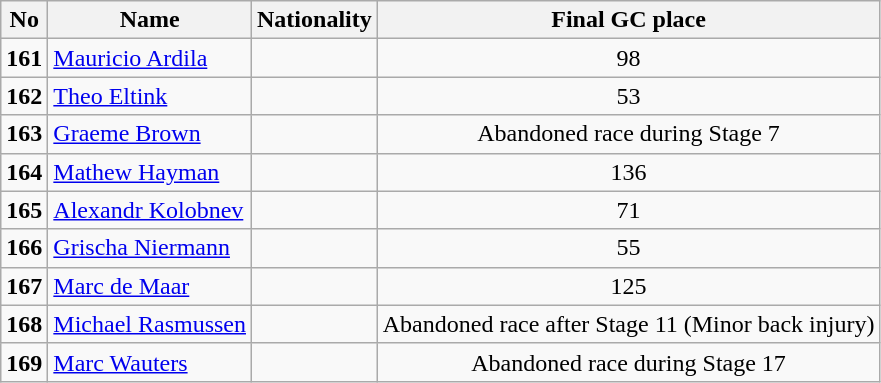<table class="wikitable">
<tr>
<th>No</th>
<th>Name</th>
<th>Nationality</th>
<th>Final GC place</th>
</tr>
<tr --->
<td><strong>161</strong></td>
<td><a href='#'>Mauricio Ardila</a></td>
<td></td>
<td align="center">98</td>
</tr>
<tr --->
<td><strong>162</strong></td>
<td><a href='#'>Theo Eltink</a></td>
<td></td>
<td align="center">53</td>
</tr>
<tr --->
<td><strong>163</strong></td>
<td><a href='#'>Graeme Brown</a></td>
<td></td>
<td align="center">Abandoned race during Stage 7</td>
</tr>
<tr --->
<td><strong>164</strong></td>
<td><a href='#'>Mathew Hayman</a></td>
<td></td>
<td align="center">136</td>
</tr>
<tr --->
<td><strong>165</strong></td>
<td><a href='#'>Alexandr Kolobnev</a></td>
<td></td>
<td align="center">71</td>
</tr>
<tr --->
<td><strong>166</strong></td>
<td><a href='#'>Grischa Niermann</a></td>
<td></td>
<td align="center">55</td>
</tr>
<tr --->
<td><strong>167</strong></td>
<td><a href='#'>Marc de Maar</a></td>
<td></td>
<td align="center">125</td>
</tr>
<tr --->
<td><strong>168</strong></td>
<td><a href='#'>Michael Rasmussen</a></td>
<td></td>
<td align="center">Abandoned race after Stage 11 (Minor back injury)</td>
</tr>
<tr --->
<td><strong>169</strong></td>
<td><a href='#'>Marc Wauters</a></td>
<td></td>
<td align="center">Abandoned race during Stage 17</td>
</tr>
</table>
